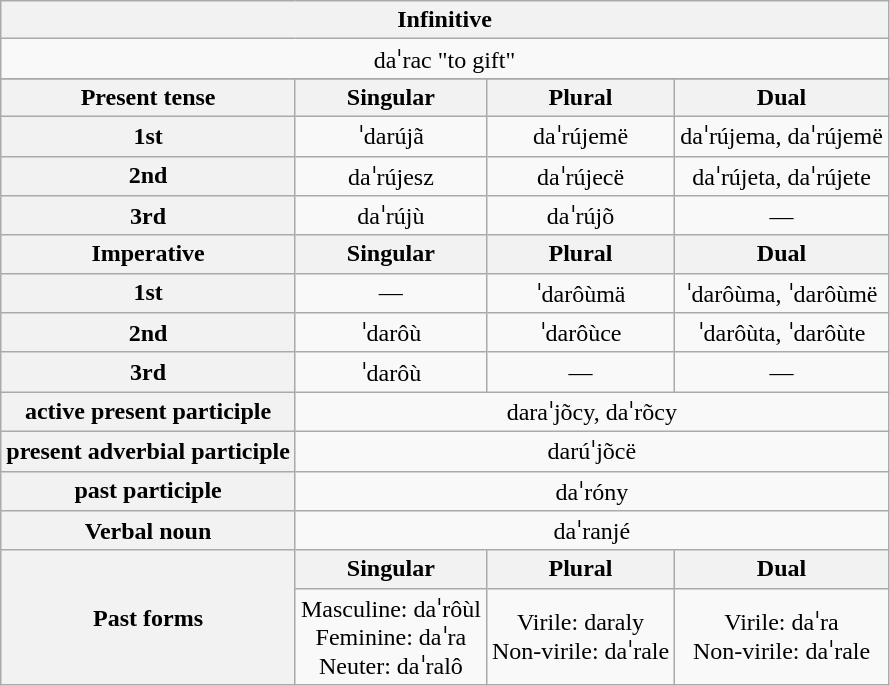<table class="wikitable" style="text-align:center;">
<tr>
<th colspan="4">Infinitive</th>
</tr>
<tr>
<td colspan="4">daˈrac "to gift"</td>
</tr>
<tr>
</tr>
<tr>
<th>Present tense</th>
<th>Singular</th>
<th>Plural</th>
<th>Dual</th>
</tr>
<tr>
<th>1st</th>
<td>ˈdarújã</td>
<td>daˈrújemë</td>
<td>daˈrújema, daˈrújemë</td>
</tr>
<tr>
<th>2nd</th>
<td>daˈrújesz</td>
<td>daˈrújecë</td>
<td>daˈrújeta, daˈrújete</td>
</tr>
<tr>
<th>3rd</th>
<td>daˈrújù</td>
<td>daˈrújõ</td>
<td>—</td>
</tr>
<tr>
<th>Imperative</th>
<th>Singular</th>
<th>Plural</th>
<th>Dual</th>
</tr>
<tr>
<th>1st</th>
<td>—</td>
<td>ˈdarôùmä</td>
<td>ˈdarôùma, ˈdarôùmë</td>
</tr>
<tr>
<th>2nd</th>
<td>ˈdarôù</td>
<td>ˈdarôùce</td>
<td>ˈdarôùta, ˈdarôùte</td>
</tr>
<tr>
<th>3rd</th>
<td>ˈdarôù</td>
<td>—</td>
<td>—</td>
</tr>
<tr>
<th>active present participle</th>
<td colspan="3">daraˈjõcy, daˈrõcy</td>
</tr>
<tr>
<th>present adverbial participle</th>
<td colspan="3">darúˈjõcë</td>
</tr>
<tr>
<th>past participle</th>
<td colspan="3">daˈróny</td>
</tr>
<tr>
<th>Verbal noun</th>
<td colspan="3">daˈranjé</td>
</tr>
<tr>
<th rowspan="2">Past forms</th>
<th>Singular</th>
<th>Plural</th>
<th>Dual</th>
</tr>
<tr>
<td>Masculine: daˈrôùl<br>Feminine: daˈra<br>Neuter: daˈralô</td>
<td>Virile: daraly<br>Non-virile: daˈrale</td>
<td>Virile: daˈra<br>Non-virile: daˈrale</td>
</tr>
</table>
